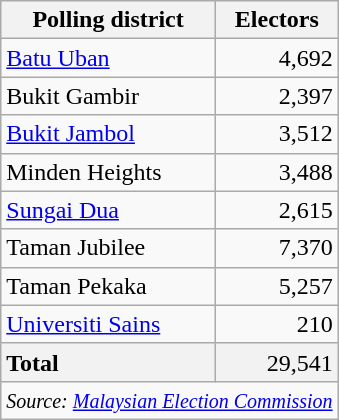<table class="wikitable sortable">
<tr>
<th>Polling district</th>
<th>Electors</th>
</tr>
<tr>
<td><a href='#'>Batu Uban</a></td>
<td align="right">4,692</td>
</tr>
<tr>
<td>Bukit Gambir</td>
<td align="right">2,397</td>
</tr>
<tr>
<td><a href='#'>Bukit Jambol</a></td>
<td align="right">3,512</td>
</tr>
<tr>
<td>Minden Heights</td>
<td align="right">3,488</td>
</tr>
<tr>
<td><a href='#'>Sungai Dua</a></td>
<td align="right">2,615</td>
</tr>
<tr>
<td>Taman Jubilee</td>
<td align="right">7,370</td>
</tr>
<tr>
<td>Taman Pekaka</td>
<td align="right">5,257</td>
</tr>
<tr>
<td><a href='#'>Universiti Sains</a></td>
<td align="right">210</td>
</tr>
<tr>
<td style="background: #f2f2f2"><strong>Total</strong></td>
<td style="background: #f2f2f2" align="right">29,541</td>
</tr>
<tr>
<td colspan="2" align="right"><small><em>Source: <a href='#'>Malaysian Election Commission</a></em></small></td>
</tr>
</table>
